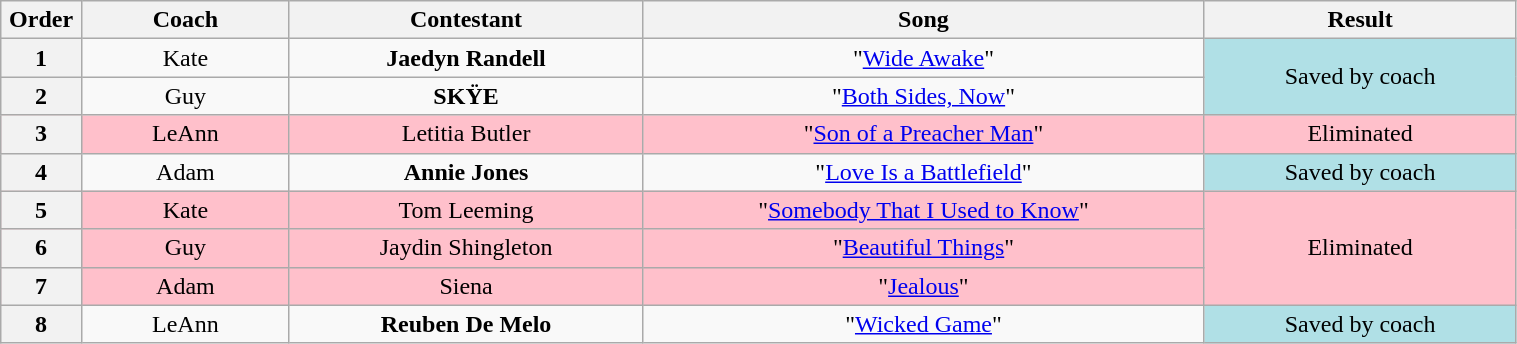<table class="wikitable" style="text-align:center; width:80%">
<tr>
<th width="1%">Order</th>
<th width="10%">Coach</th>
<th width="17%">Contestant</th>
<th width="27%">Song</th>
<th width="15%">Result</th>
</tr>
<tr>
<th scope="row">1</th>
<td>Kate</td>
<td><strong>Jaedyn Randell</strong></td>
<td>"<a href='#'>Wide Awake</a>"</td>
<td rowspan="2" bgcolor="#B0E0E6">Saved by coach</td>
</tr>
<tr>
<th scope="row">2</th>
<td>Guy</td>
<td><strong>SKŸE</strong></td>
<td>"<a href='#'>Both Sides, Now</a>"</td>
</tr>
<tr bgcolor="Pink">
<th scope="row">3</th>
<td>LeAnn</td>
<td>Letitia Butler</td>
<td>"<a href='#'>Son of a Preacher Man</a>"</td>
<td>Eliminated</td>
</tr>
<tr>
<th scope="row">4</th>
<td>Adam</td>
<td><strong>Annie Jones</strong></td>
<td>"<a href='#'>Love Is a Battlefield</a>"</td>
<td bgcolor="#B0E0E6">Saved by coach</td>
</tr>
<tr bgcolor="Pink">
<th scope="row">5</th>
<td>Kate</td>
<td>Tom Leeming</td>
<td>"<a href='#'>Somebody That I Used to Know</a>"</td>
<td rowspan="3">Eliminated</td>
</tr>
<tr bgcolor="Pink">
<th scope="row">6</th>
<td>Guy</td>
<td>Jaydin Shingleton</td>
<td>"<a href='#'>Beautiful Things</a>"</td>
</tr>
<tr bgcolor="Pink">
<th scope="row">7</th>
<td>Adam</td>
<td>Siena</td>
<td>"<a href='#'>Jealous</a>"</td>
</tr>
<tr>
<th scope="row">8</th>
<td>LeAnn</td>
<td><strong>Reuben De Melo</strong></td>
<td>"<a href='#'>Wicked Game</a>"</td>
<td bgcolor="#B0E0E6">Saved by coach</td>
</tr>
</table>
